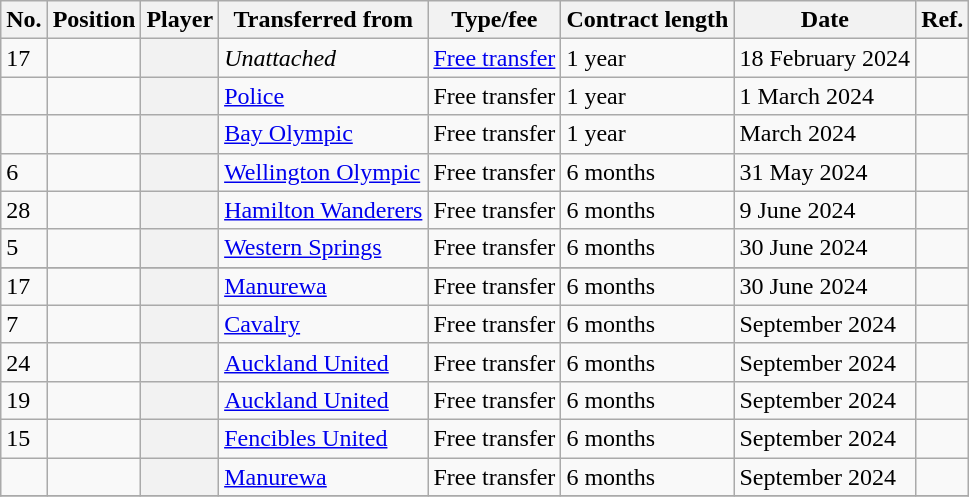<table class="wikitable plainrowheaders sortable" style="text-align:center; text-align:left">
<tr>
<th scope="col">No.</th>
<th scope="col">Position</th>
<th scope="col">Player</th>
<th scope="col">Transferred from</th>
<th scope="col">Type/fee</th>
<th scope="col">Contract length</th>
<th scope="col">Date</th>
<th class="unsortable" scope="col">Ref.</th>
</tr>
<tr>
<td>17</td>
<td></td>
<th scope="row"> </th>
<td><em>Unattached</em></td>
<td><a href='#'>Free transfer</a></td>
<td>1 year</td>
<td>18 February 2024</td>
<td></td>
</tr>
<tr>
<td></td>
<td></td>
<th scope="row"> </th>
<td> <a href='#'>Police</a></td>
<td>Free transfer</td>
<td>1 year</td>
<td>1 March 2024</td>
<td></td>
</tr>
<tr>
<td></td>
<td></td>
<th scope="row"> </th>
<td> <a href='#'>Bay Olympic</a></td>
<td>Free transfer</td>
<td>1 year</td>
<td>March 2024</td>
<td></td>
</tr>
<tr>
<td>6</td>
<td></td>
<th scope="row"> </th>
<td> <a href='#'>Wellington Olympic</a></td>
<td>Free transfer</td>
<td>6 months</td>
<td>31 May 2024</td>
<td></td>
</tr>
<tr>
<td>28</td>
<td></td>
<th scope="row"> </th>
<td> <a href='#'>Hamilton Wanderers</a></td>
<td>Free transfer</td>
<td>6 months</td>
<td>9 June 2024</td>
<td></td>
</tr>
<tr>
<td>5</td>
<td></td>
<th scope="row"> </th>
<td> <a href='#'>Western Springs</a></td>
<td>Free transfer</td>
<td>6 months</td>
<td>30 June 2024</td>
<td></td>
</tr>
<tr>
</tr>
<tr>
<td>17</td>
<td></td>
<th scope="row"> </th>
<td> <a href='#'>Manurewa</a></td>
<td>Free transfer</td>
<td>6 months</td>
<td>30 June 2024</td>
<td></td>
</tr>
<tr>
<td>7</td>
<td></td>
<th scope="row"> </th>
<td> <a href='#'>Cavalry</a></td>
<td>Free transfer</td>
<td>6 months</td>
<td>September 2024</td>
<td></td>
</tr>
<tr>
<td>24</td>
<td></td>
<th scope="row"> </th>
<td> <a href='#'>Auckland United</a></td>
<td>Free transfer</td>
<td>6 months</td>
<td>September 2024</td>
<td></td>
</tr>
<tr>
<td>19</td>
<td></td>
<th scope="row"> </th>
<td> <a href='#'>Auckland United</a></td>
<td>Free transfer</td>
<td>6 months</td>
<td>September 2024</td>
<td></td>
</tr>
<tr>
<td>15</td>
<td></td>
<th scope="row"> </th>
<td> <a href='#'>Fencibles United</a></td>
<td>Free transfer</td>
<td>6 months</td>
<td>September 2024</td>
<td></td>
</tr>
<tr>
<td></td>
<td></td>
<th scope="row"> </th>
<td> <a href='#'>Manurewa</a></td>
<td>Free transfer</td>
<td>6 months</td>
<td>September 2024</td>
<td></td>
</tr>
<tr>
</tr>
</table>
